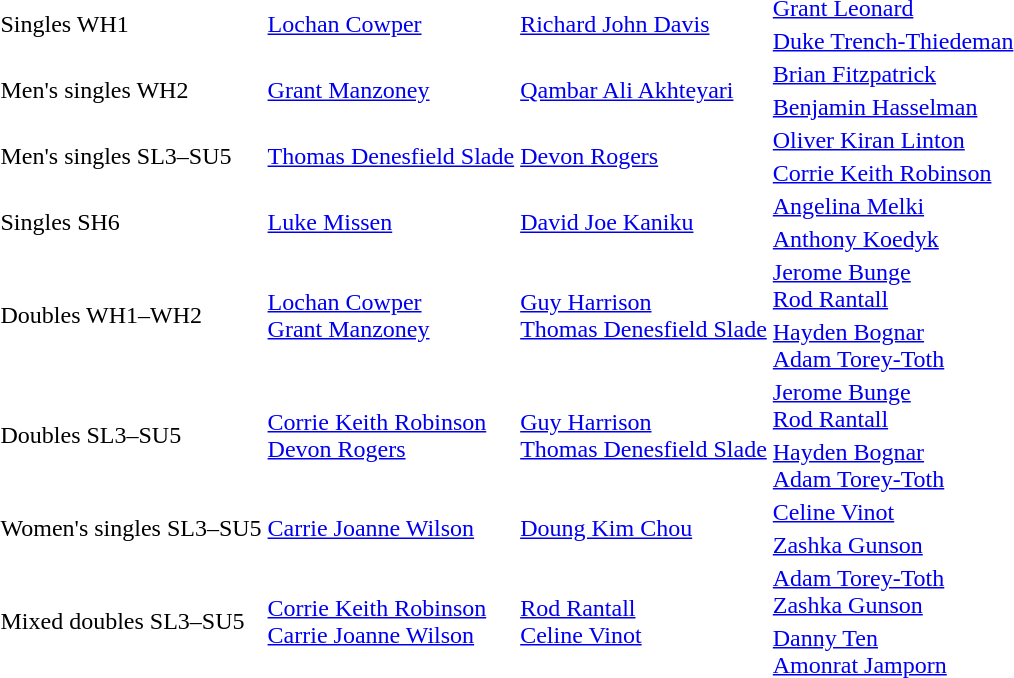<table>
<tr>
<td rowspan="2">Singles WH1</td>
<td rowspan="2"> <a href='#'>Lochan Cowper</a></td>
<td rowspan="2"> <a href='#'>Richard John Davis</a></td>
<td> <a href='#'>Grant Leonard</a></td>
</tr>
<tr>
<td> <a href='#'>Duke Trench-Thiedeman</a></td>
</tr>
<tr>
<td rowspan="2">Men's singles WH2</td>
<td rowspan="2"> <a href='#'>Grant Manzoney</a></td>
<td rowspan="2"> <a href='#'>Qambar Ali Akhteyari</a></td>
<td> <a href='#'>Brian Fitzpatrick</a></td>
</tr>
<tr>
<td> <a href='#'>Benjamin Hasselman</a></td>
</tr>
<tr>
<td rowspan="2">Men's singles SL3–SU5</td>
<td rowspan="2"> <a href='#'>Thomas Denesfield Slade</a></td>
<td rowspan="2"> <a href='#'>Devon Rogers</a></td>
<td> <a href='#'>Oliver Kiran Linton</a></td>
</tr>
<tr>
<td> <a href='#'>Corrie Keith Robinson</a></td>
</tr>
<tr>
<td rowspan="2">Singles SH6</td>
<td rowspan="2"> <a href='#'>Luke Missen</a></td>
<td rowspan="2"> <a href='#'>David Joe Kaniku</a></td>
<td> <a href='#'>Angelina Melki</a></td>
</tr>
<tr>
<td> <a href='#'>Anthony Koedyk</a></td>
</tr>
<tr>
<td rowspan="2">Doubles WH1–WH2</td>
<td rowspan="2"> <a href='#'>Lochan Cowper</a> <br> <a href='#'>Grant Manzoney</a></td>
<td rowspan="2"> <a href='#'>Guy Harrison</a> <br> <a href='#'>Thomas Denesfield Slade</a></td>
<td> <a href='#'>Jerome Bunge</a><br> <a href='#'>Rod Rantall</a></td>
</tr>
<tr>
<td> <a href='#'>Hayden Bognar</a> <br> <a href='#'>Adam Torey-Toth</a></td>
</tr>
<tr>
<td rowspan="2">Doubles SL3–SU5</td>
<td rowspan="2"> <a href='#'>Corrie Keith Robinson</a> <br> <a href='#'>Devon Rogers</a></td>
<td rowspan="2"> <a href='#'>Guy Harrison</a> <br> <a href='#'>Thomas Denesfield Slade</a></td>
<td> <a href='#'>Jerome Bunge</a><br> <a href='#'>Rod Rantall</a></td>
</tr>
<tr>
<td> <a href='#'>Hayden Bognar</a> <br> <a href='#'>Adam Torey-Toth</a></td>
</tr>
<tr>
<td rowspan="2">Women's singles SL3–SU5</td>
<td rowspan="2"> <a href='#'>Carrie Joanne Wilson</a></td>
<td rowspan="2"> <a href='#'>Doung Kim Chou</a></td>
<td> <a href='#'>Celine Vinot</a></td>
</tr>
<tr>
<td> <a href='#'>Zashka Gunson</a></td>
</tr>
<tr>
<td rowspan="2">Mixed doubles SL3–SU5</td>
<td rowspan="2"> <a href='#'>Corrie Keith Robinson</a> <br> <a href='#'>Carrie Joanne Wilson</a></td>
<td rowspan="2"> <a href='#'>Rod Rantall</a> <br> <a href='#'>Celine Vinot</a></td>
<td> <a href='#'>Adam Torey-Toth</a><br> <a href='#'>Zashka Gunson</a></td>
</tr>
<tr>
<td> <a href='#'>Danny Ten</a><br> <a href='#'>Amonrat Jamporn</a></td>
</tr>
</table>
